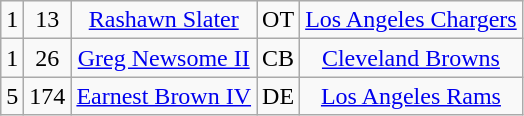<table class="wikitable" style="text-align:center">
<tr>
<td>1</td>
<td>13</td>
<td><a href='#'>Rashawn Slater</a></td>
<td>OT</td>
<td><a href='#'>Los Angeles Chargers</a></td>
</tr>
<tr>
<td>1</td>
<td>26</td>
<td><a href='#'>Greg Newsome II</a></td>
<td>CB</td>
<td><a href='#'>Cleveland Browns</a></td>
</tr>
<tr>
<td>5</td>
<td>174</td>
<td><a href='#'>Earnest Brown IV</a></td>
<td>DE</td>
<td><a href='#'>Los Angeles Rams</a></td>
</tr>
</table>
